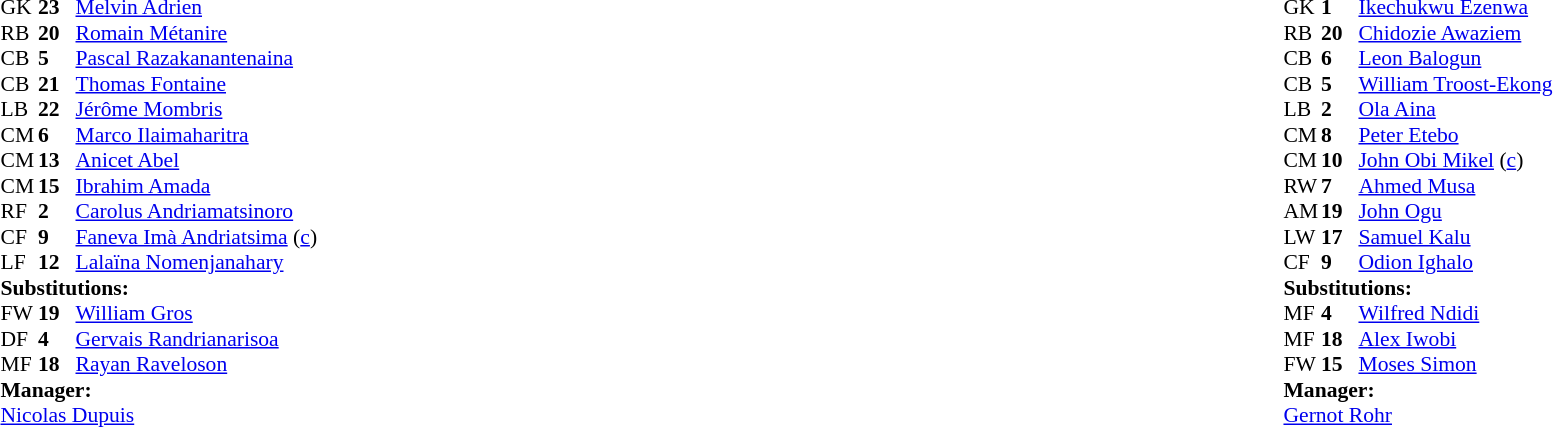<table width="100%">
<tr>
<td valign="top" width="40%"><br><table style="font-size:90%" cellspacing="0" cellpadding="0">
<tr>
<th width=25></th>
<th width=25></th>
</tr>
<tr>
<td>GK</td>
<td><strong>23</strong></td>
<td><a href='#'>Melvin Adrien</a></td>
</tr>
<tr>
<td>RB</td>
<td><strong>20</strong></td>
<td><a href='#'>Romain Métanire</a></td>
</tr>
<tr>
<td>CB</td>
<td><strong>5</strong></td>
<td><a href='#'>Pascal Razakanantenaina</a></td>
<td></td>
<td></td>
</tr>
<tr>
<td>CB</td>
<td><strong>21</strong></td>
<td><a href='#'>Thomas Fontaine</a></td>
</tr>
<tr>
<td>LB</td>
<td><strong>22</strong></td>
<td><a href='#'>Jérôme Mombris</a></td>
</tr>
<tr>
<td>CM</td>
<td><strong>6</strong></td>
<td><a href='#'>Marco Ilaimaharitra</a></td>
<td></td>
</tr>
<tr>
<td>CM</td>
<td><strong>13</strong></td>
<td><a href='#'>Anicet Abel</a></td>
</tr>
<tr>
<td>CM</td>
<td><strong>15</strong></td>
<td><a href='#'>Ibrahim Amada</a></td>
<td></td>
<td></td>
</tr>
<tr>
<td>RF</td>
<td><strong>2</strong></td>
<td><a href='#'>Carolus Andriamatsinoro</a></td>
</tr>
<tr>
<td>CF</td>
<td><strong>9</strong></td>
<td><a href='#'>Faneva Imà Andriatsima</a> (<a href='#'>c</a>)</td>
<td></td>
<td></td>
</tr>
<tr>
<td>LF</td>
<td><strong>12</strong></td>
<td><a href='#'>Lalaïna Nomenjanahary</a></td>
</tr>
<tr>
<td colspan=3><strong>Substitutions:</strong></td>
</tr>
<tr>
<td>FW</td>
<td><strong>19</strong></td>
<td><a href='#'>William Gros</a></td>
<td></td>
<td></td>
</tr>
<tr>
<td>DF</td>
<td><strong>4</strong></td>
<td><a href='#'>Gervais Randrianarisoa</a></td>
<td></td>
<td></td>
</tr>
<tr>
<td>MF</td>
<td><strong>18</strong></td>
<td><a href='#'>Rayan Raveloson</a></td>
<td></td>
<td></td>
</tr>
<tr>
<td colspan=3><strong>Manager:</strong></td>
</tr>
<tr>
<td colspan=3> <a href='#'>Nicolas Dupuis</a></td>
</tr>
</table>
</td>
<td valign="top"></td>
<td valign="top" width="50%"><br><table style="font-size:90%; margin:auto" cellspacing="0" cellpadding="0">
<tr>
<th width=25></th>
<th width=25></th>
</tr>
<tr>
<td>GK</td>
<td><strong>1</strong></td>
<td><a href='#'>Ikechukwu Ezenwa</a></td>
</tr>
<tr>
<td>RB</td>
<td><strong>20</strong></td>
<td><a href='#'>Chidozie Awaziem</a></td>
</tr>
<tr>
<td>CB</td>
<td><strong>6</strong></td>
<td><a href='#'>Leon Balogun</a></td>
</tr>
<tr>
<td>CB</td>
<td><strong>5</strong></td>
<td><a href='#'>William Troost-Ekong</a></td>
</tr>
<tr>
<td>LB</td>
<td><strong>2</strong></td>
<td><a href='#'>Ola Aina</a></td>
</tr>
<tr>
<td>CM</td>
<td><strong>8</strong></td>
<td><a href='#'>Peter Etebo</a></td>
</tr>
<tr>
<td>CM</td>
<td><strong>10</strong></td>
<td><a href='#'>John Obi Mikel</a> (<a href='#'>c</a>)</td>
<td></td>
<td></td>
</tr>
<tr>
<td>RW</td>
<td><strong>7</strong></td>
<td><a href='#'>Ahmed Musa</a></td>
</tr>
<tr>
<td>AM</td>
<td><strong>19</strong></td>
<td><a href='#'>John Ogu</a></td>
<td></td>
<td></td>
</tr>
<tr>
<td>LW</td>
<td><strong>17</strong></td>
<td><a href='#'>Samuel Kalu</a></td>
<td></td>
<td></td>
</tr>
<tr>
<td>CF</td>
<td><strong>9</strong></td>
<td><a href='#'>Odion Ighalo</a></td>
</tr>
<tr>
<td colspan=3><strong>Substitutions:</strong></td>
</tr>
<tr>
<td>MF</td>
<td><strong>4</strong></td>
<td><a href='#'>Wilfred Ndidi</a></td>
<td></td>
<td></td>
</tr>
<tr>
<td>MF</td>
<td><strong>18</strong></td>
<td><a href='#'>Alex Iwobi</a></td>
<td></td>
<td></td>
</tr>
<tr>
<td>FW</td>
<td><strong>15</strong></td>
<td><a href='#'>Moses Simon</a></td>
<td></td>
<td></td>
</tr>
<tr>
<td colspan=3><strong>Manager:</strong></td>
</tr>
<tr>
<td colspan=3> <a href='#'>Gernot Rohr</a></td>
</tr>
</table>
</td>
</tr>
</table>
